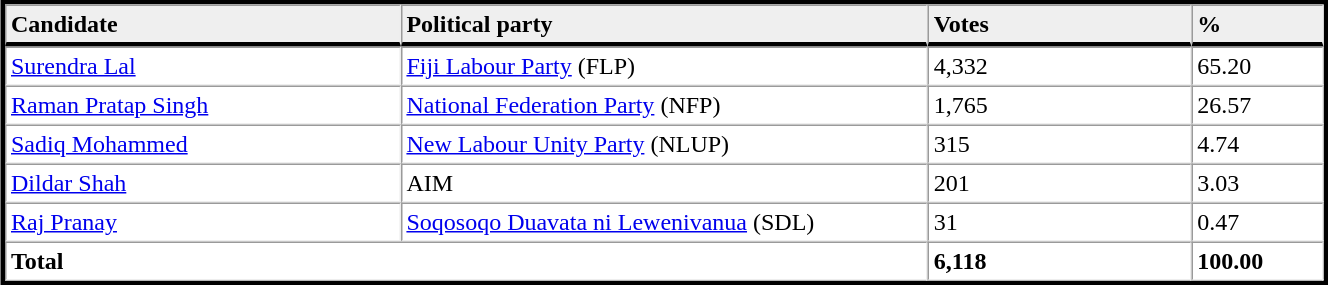<table table width="70%" border="1" align="center" cellpadding=3 cellspacing=0 style="margin:5px; border:3px solid;">
<tr>
<td td width="30%" style="border-bottom:3px solid; background:#efefef;"><strong>Candidate</strong></td>
<td td width="40%" style="border-bottom:3px solid; background:#efefef;"><strong>Political party</strong></td>
<td td width="20%" style="border-bottom:3px solid; background:#efefef;"><strong>Votes</strong></td>
<td td width="10%" style="border-bottom:3px solid; background:#efefef;"><strong>%</strong></td>
</tr>
<tr>
<td><a href='#'>Surendra Lal</a></td>
<td><a href='#'>Fiji Labour Party</a> (FLP)</td>
<td>4,332</td>
<td>65.20</td>
</tr>
<tr>
<td><a href='#'>Raman Pratap Singh</a></td>
<td><a href='#'>National Federation Party</a> (NFP)</td>
<td>1,765</td>
<td>26.57</td>
</tr>
<tr>
<td><a href='#'>Sadiq Mohammed</a></td>
<td><a href='#'>New Labour Unity Party</a> (NLUP)</td>
<td>315</td>
<td>4.74</td>
</tr>
<tr>
<td><a href='#'>Dildar Shah</a></td>
<td>AIM</td>
<td>201</td>
<td>3.03</td>
</tr>
<tr>
<td><a href='#'>Raj Pranay</a></td>
<td><a href='#'>Soqosoqo Duavata ni Lewenivanua</a> (SDL)</td>
<td>31</td>
<td>0.47</td>
</tr>
<tr>
<td colspan=2><strong>Total</strong></td>
<td><strong>6,118</strong></td>
<td><strong>100.00</strong></td>
</tr>
<tr>
</tr>
</table>
